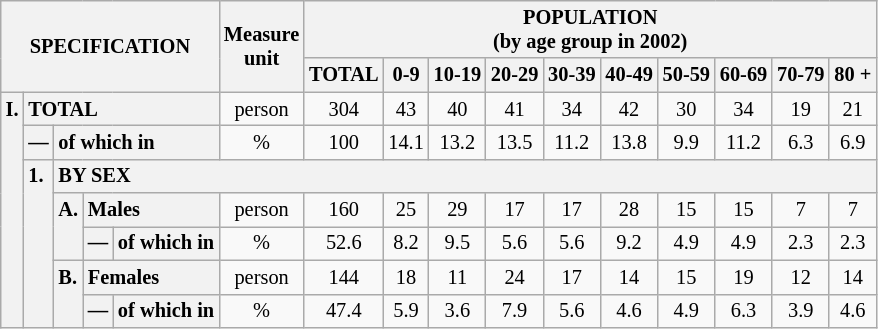<table class="wikitable" style="font-size:85%; text-align:center">
<tr>
<th rowspan="2" colspan="5">SPECIFICATION</th>
<th rowspan="2">Measure<br> unit</th>
<th colspan="10" rowspan="1">POPULATION<br> (by age group in 2002)</th>
</tr>
<tr>
<th>TOTAL</th>
<th>0-9</th>
<th>10-19</th>
<th>20-29</th>
<th>30-39</th>
<th>40-49</th>
<th>50-59</th>
<th>60-69</th>
<th>70-79</th>
<th>80 +</th>
</tr>
<tr>
<th style="text-align:left" valign="top" rowspan="7">I.</th>
<th style="text-align:left" colspan="4">TOTAL</th>
<td>person</td>
<td>304</td>
<td>43</td>
<td>40</td>
<td>41</td>
<td>34</td>
<td>42</td>
<td>30</td>
<td>34</td>
<td>19</td>
<td>21</td>
</tr>
<tr>
<th style="text-align:left" valign="top">—</th>
<th style="text-align:left" colspan="3">of which in</th>
<td>%</td>
<td>100</td>
<td>14.1</td>
<td>13.2</td>
<td>13.5</td>
<td>11.2</td>
<td>13.8</td>
<td>9.9</td>
<td>11.2</td>
<td>6.3</td>
<td>6.9</td>
</tr>
<tr>
<th style="text-align:left" valign="top" rowspan="5">1.</th>
<th style="text-align:left" colspan="14">BY SEX</th>
</tr>
<tr>
<th style="text-align:left" valign="top" rowspan="2">A.</th>
<th style="text-align:left" colspan="2">Males</th>
<td>person</td>
<td>160</td>
<td>25</td>
<td>29</td>
<td>17</td>
<td>17</td>
<td>28</td>
<td>15</td>
<td>15</td>
<td>7</td>
<td>7</td>
</tr>
<tr>
<th style="text-align:left" valign="top">—</th>
<th style="text-align:left" colspan="1">of which in</th>
<td>%</td>
<td>52.6</td>
<td>8.2</td>
<td>9.5</td>
<td>5.6</td>
<td>5.6</td>
<td>9.2</td>
<td>4.9</td>
<td>4.9</td>
<td>2.3</td>
<td>2.3</td>
</tr>
<tr>
<th style="text-align:left" valign="top" rowspan="2">B.</th>
<th style="text-align:left" colspan="2">Females</th>
<td>person</td>
<td>144</td>
<td>18</td>
<td>11</td>
<td>24</td>
<td>17</td>
<td>14</td>
<td>15</td>
<td>19</td>
<td>12</td>
<td>14</td>
</tr>
<tr>
<th style="text-align:left" valign="top">—</th>
<th style="text-align:left" colspan="1">of which in</th>
<td>%</td>
<td>47.4</td>
<td>5.9</td>
<td>3.6</td>
<td>7.9</td>
<td>5.6</td>
<td>4.6</td>
<td>4.9</td>
<td>6.3</td>
<td>3.9</td>
<td>4.6</td>
</tr>
</table>
